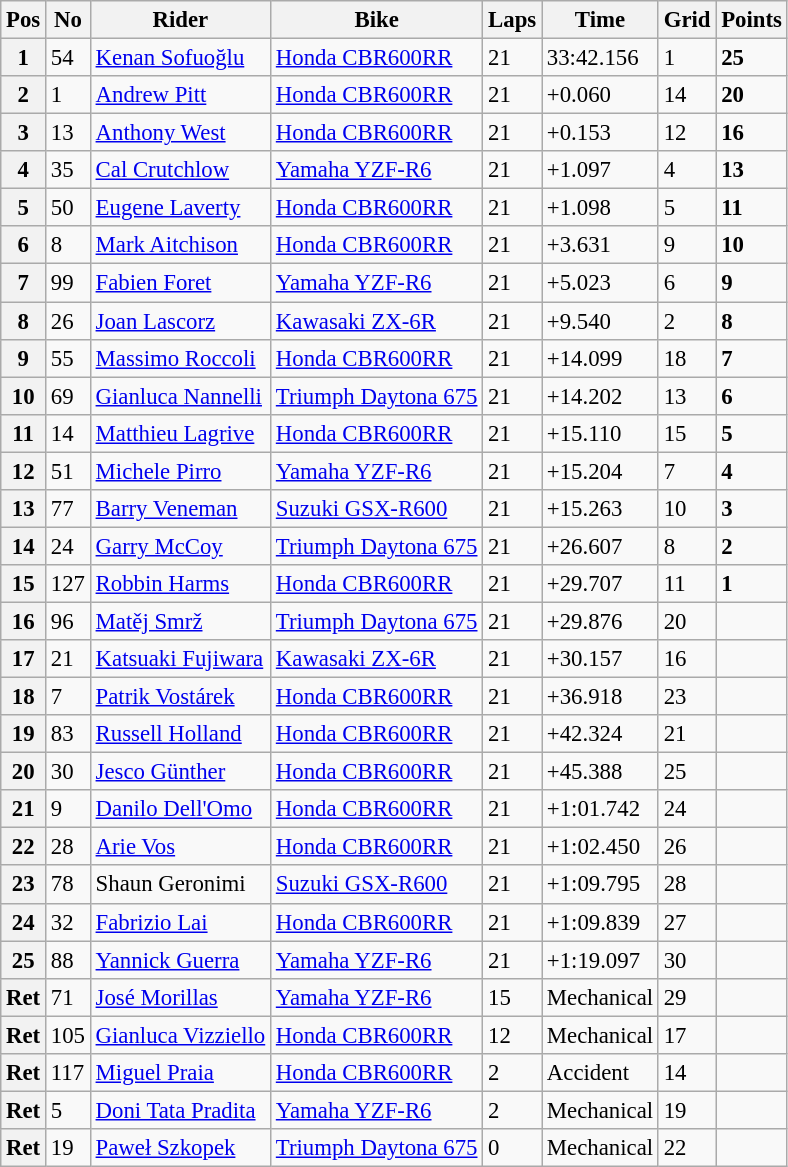<table class="wikitable" style="font-size: 95%;">
<tr>
<th>Pos</th>
<th>No</th>
<th>Rider</th>
<th>Bike</th>
<th>Laps</th>
<th>Time</th>
<th>Grid</th>
<th>Points</th>
</tr>
<tr>
<th>1</th>
<td>54</td>
<td> <a href='#'>Kenan Sofuoğlu</a></td>
<td><a href='#'>Honda CBR600RR</a></td>
<td>21</td>
<td>33:42.156</td>
<td>1</td>
<td><strong>25</strong></td>
</tr>
<tr>
<th>2</th>
<td>1</td>
<td> <a href='#'>Andrew Pitt</a></td>
<td><a href='#'>Honda CBR600RR</a></td>
<td>21</td>
<td>+0.060</td>
<td>14</td>
<td><strong>20</strong></td>
</tr>
<tr>
<th>3</th>
<td>13</td>
<td> <a href='#'>Anthony West</a></td>
<td><a href='#'>Honda CBR600RR</a></td>
<td>21</td>
<td>+0.153</td>
<td>12</td>
<td><strong>16</strong></td>
</tr>
<tr>
<th>4</th>
<td>35</td>
<td> <a href='#'>Cal Crutchlow</a></td>
<td><a href='#'>Yamaha YZF-R6</a></td>
<td>21</td>
<td>+1.097</td>
<td>4</td>
<td><strong>13</strong></td>
</tr>
<tr>
<th>5</th>
<td>50</td>
<td> <a href='#'>Eugene Laverty</a></td>
<td><a href='#'>Honda CBR600RR</a></td>
<td>21</td>
<td>+1.098</td>
<td>5</td>
<td><strong>11</strong></td>
</tr>
<tr>
<th>6</th>
<td>8</td>
<td> <a href='#'>Mark Aitchison</a></td>
<td><a href='#'>Honda CBR600RR</a></td>
<td>21</td>
<td>+3.631</td>
<td>9</td>
<td><strong>10</strong></td>
</tr>
<tr>
<th>7</th>
<td>99</td>
<td> <a href='#'>Fabien Foret</a></td>
<td><a href='#'>Yamaha YZF-R6</a></td>
<td>21</td>
<td>+5.023</td>
<td>6</td>
<td><strong>9</strong></td>
</tr>
<tr>
<th>8</th>
<td>26</td>
<td> <a href='#'>Joan Lascorz</a></td>
<td><a href='#'>Kawasaki ZX-6R</a></td>
<td>21</td>
<td>+9.540</td>
<td>2</td>
<td><strong>8</strong></td>
</tr>
<tr>
<th>9</th>
<td>55</td>
<td> <a href='#'>Massimo Roccoli</a></td>
<td><a href='#'>Honda CBR600RR</a></td>
<td>21</td>
<td>+14.099</td>
<td>18</td>
<td><strong>7</strong></td>
</tr>
<tr>
<th>10</th>
<td>69</td>
<td> <a href='#'>Gianluca Nannelli</a></td>
<td><a href='#'>Triumph Daytona 675</a></td>
<td>21</td>
<td>+14.202</td>
<td>13</td>
<td><strong>6</strong></td>
</tr>
<tr>
<th>11</th>
<td>14</td>
<td> <a href='#'>Matthieu Lagrive</a></td>
<td><a href='#'>Honda CBR600RR</a></td>
<td>21</td>
<td>+15.110</td>
<td>15</td>
<td><strong>5</strong></td>
</tr>
<tr>
<th>12</th>
<td>51</td>
<td> <a href='#'>Michele Pirro</a></td>
<td><a href='#'>Yamaha YZF-R6</a></td>
<td>21</td>
<td>+15.204</td>
<td>7</td>
<td><strong>4</strong></td>
</tr>
<tr>
<th>13</th>
<td>77</td>
<td> <a href='#'>Barry Veneman</a></td>
<td><a href='#'>Suzuki GSX-R600</a></td>
<td>21</td>
<td>+15.263</td>
<td>10</td>
<td><strong>3</strong></td>
</tr>
<tr>
<th>14</th>
<td>24</td>
<td> <a href='#'>Garry McCoy</a></td>
<td><a href='#'>Triumph Daytona 675</a></td>
<td>21</td>
<td>+26.607</td>
<td>8</td>
<td><strong>2</strong></td>
</tr>
<tr>
<th>15</th>
<td>127</td>
<td> <a href='#'>Robbin Harms</a></td>
<td><a href='#'>Honda CBR600RR</a></td>
<td>21</td>
<td>+29.707</td>
<td>11</td>
<td><strong>1</strong></td>
</tr>
<tr>
<th>16</th>
<td>96</td>
<td> <a href='#'>Matěj Smrž</a></td>
<td><a href='#'>Triumph Daytona 675</a></td>
<td>21</td>
<td>+29.876</td>
<td>20</td>
<td></td>
</tr>
<tr>
<th>17</th>
<td>21</td>
<td> <a href='#'>Katsuaki Fujiwara</a></td>
<td><a href='#'>Kawasaki ZX-6R</a></td>
<td>21</td>
<td>+30.157</td>
<td>16</td>
<td></td>
</tr>
<tr>
<th>18</th>
<td>7</td>
<td> <a href='#'>Patrik Vostárek</a></td>
<td><a href='#'>Honda CBR600RR</a></td>
<td>21</td>
<td>+36.918</td>
<td>23</td>
<td></td>
</tr>
<tr>
<th>19</th>
<td>83</td>
<td> <a href='#'>Russell Holland</a></td>
<td><a href='#'>Honda CBR600RR</a></td>
<td>21</td>
<td>+42.324</td>
<td>21</td>
<td></td>
</tr>
<tr>
<th>20</th>
<td>30</td>
<td> <a href='#'>Jesco Günther</a></td>
<td><a href='#'>Honda CBR600RR</a></td>
<td>21</td>
<td>+45.388</td>
<td>25</td>
<td></td>
</tr>
<tr>
<th>21</th>
<td>9</td>
<td> <a href='#'>Danilo Dell'Omo</a></td>
<td><a href='#'>Honda CBR600RR</a></td>
<td>21</td>
<td>+1:01.742</td>
<td>24</td>
<td></td>
</tr>
<tr>
<th>22</th>
<td>28</td>
<td> <a href='#'>Arie Vos</a></td>
<td><a href='#'>Honda CBR600RR</a></td>
<td>21</td>
<td>+1:02.450</td>
<td>26</td>
<td></td>
</tr>
<tr>
<th>23</th>
<td>78</td>
<td> Shaun Geronimi</td>
<td><a href='#'>Suzuki GSX-R600</a></td>
<td>21</td>
<td>+1:09.795</td>
<td>28</td>
<td></td>
</tr>
<tr>
<th>24</th>
<td>32</td>
<td> <a href='#'>Fabrizio Lai</a></td>
<td><a href='#'>Honda CBR600RR</a></td>
<td>21</td>
<td>+1:09.839</td>
<td>27</td>
<td></td>
</tr>
<tr>
<th>25</th>
<td>88</td>
<td> <a href='#'>Yannick Guerra</a></td>
<td><a href='#'>Yamaha YZF-R6</a></td>
<td>21</td>
<td>+1:19.097</td>
<td>30</td>
<td></td>
</tr>
<tr>
<th>Ret</th>
<td>71</td>
<td> <a href='#'>José Morillas</a></td>
<td><a href='#'>Yamaha YZF-R6</a></td>
<td>15</td>
<td>Mechanical</td>
<td>29</td>
<td></td>
</tr>
<tr>
<th>Ret</th>
<td>105</td>
<td> <a href='#'>Gianluca Vizziello</a></td>
<td><a href='#'>Honda CBR600RR</a></td>
<td>12</td>
<td>Mechanical</td>
<td>17</td>
<td></td>
</tr>
<tr>
<th>Ret</th>
<td>117</td>
<td> <a href='#'>Miguel Praia</a></td>
<td><a href='#'>Honda CBR600RR</a></td>
<td>2</td>
<td>Accident</td>
<td>14</td>
<td></td>
</tr>
<tr>
<th>Ret</th>
<td>5</td>
<td> <a href='#'>Doni Tata Pradita</a></td>
<td><a href='#'>Yamaha YZF-R6</a></td>
<td>2</td>
<td>Mechanical</td>
<td>19</td>
<td></td>
</tr>
<tr>
<th>Ret</th>
<td>19</td>
<td> <a href='#'>Paweł Szkopek</a></td>
<td><a href='#'>Triumph Daytona 675</a></td>
<td>0</td>
<td>Mechanical</td>
<td>22</td>
<td></td>
</tr>
</table>
